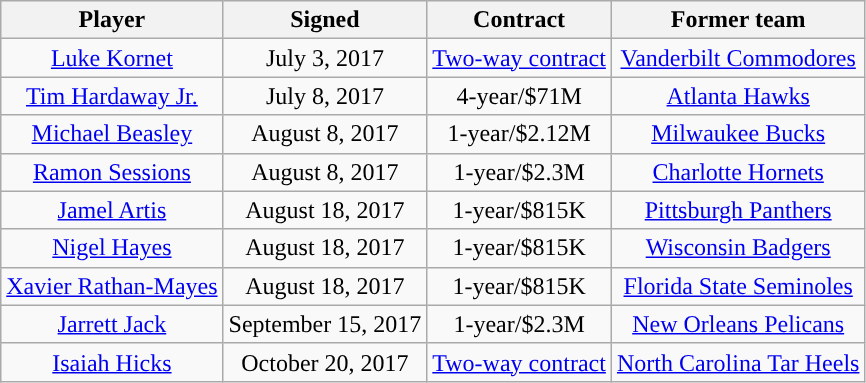<table class="wikitable sortable sortable" style="text-align: center">
<tr>
<th>Player</th>
<th>Signed</th>
<th>Contract</th>
<th>Former team</th>
</tr>
<tr>
<td><a href='#'>Luke Kornet</a></td>
<td>July 3, 2017</td>
<td><a href='#'>Two-way contract</a></td>
<td><a href='#'>Vanderbilt Commodores</a></td>
</tr>
<tr>
<td><a href='#'>Tim Hardaway Jr.</a></td>
<td>July 8, 2017</td>
<td>4-year/$71M</td>
<td><a href='#'>Atlanta Hawks</a></td>
</tr>
<tr>
<td><a href='#'>Michael Beasley</a></td>
<td>August 8, 2017</td>
<td>1-year/$2.12M</td>
<td><a href='#'>Milwaukee Bucks</a></td>
</tr>
<tr>
<td><a href='#'>Ramon Sessions</a></td>
<td>August 8, 2017</td>
<td>1-year/$2.3M</td>
<td><a href='#'>Charlotte Hornets</a></td>
</tr>
<tr>
<td><a href='#'>Jamel Artis</a></td>
<td>August 18, 2017</td>
<td>1-year/$815K</td>
<td><a href='#'>Pittsburgh Panthers</a></td>
</tr>
<tr>
<td><a href='#'>Nigel Hayes</a></td>
<td>August 18, 2017</td>
<td>1-year/$815K</td>
<td><a href='#'>Wisconsin Badgers</a></td>
</tr>
<tr>
<td><a href='#'>Xavier Rathan-Mayes</a></td>
<td>August 18, 2017</td>
<td>1-year/$815K</td>
<td><a href='#'>Florida State Seminoles</a></td>
</tr>
<tr>
<td><a href='#'>Jarrett Jack</a></td>
<td>September 15, 2017</td>
<td>1-year/$2.3M</td>
<td><a href='#'>New Orleans Pelicans</a></td>
</tr>
<tr>
<td><a href='#'>Isaiah Hicks</a></td>
<td>October 20, 2017</td>
<td><a href='#'>Two-way contract</a></td>
<td><a href='#'>North Carolina Tar Heels</a></td>
</tr>
</table>
